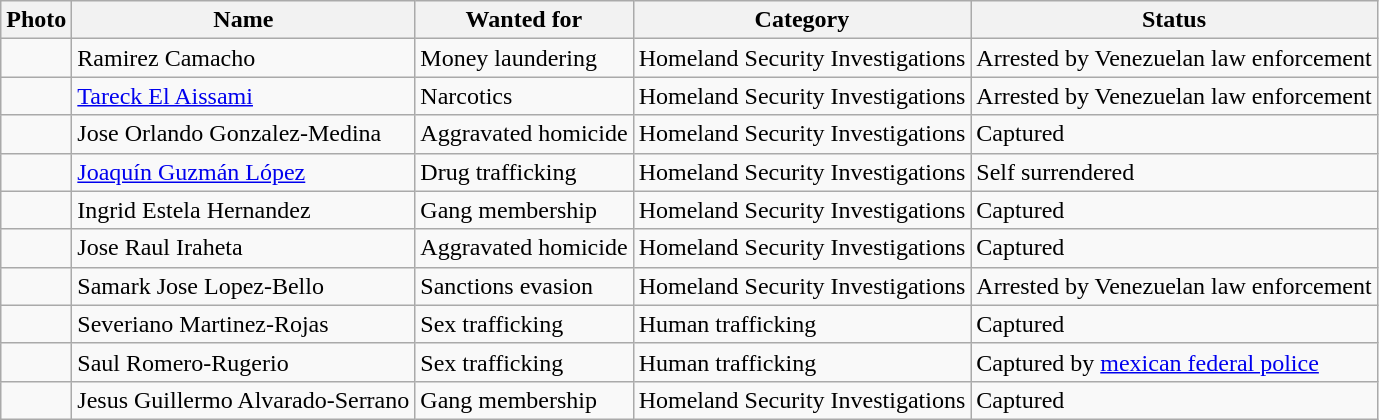<table class="wikitable">
<tr>
<th>Photo</th>
<th>Name</th>
<th>Wanted for</th>
<th>Category</th>
<th>Status</th>
</tr>
<tr>
<td></td>
<td>Ramirez Camacho</td>
<td>Money laundering</td>
<td>Homeland Security Investigations</td>
<td>Arrested by Venezuelan law enforcement</td>
</tr>
<tr>
<td></td>
<td><a href='#'>Tareck El Aissami</a></td>
<td>Narcotics</td>
<td>Homeland Security Investigations</td>
<td>Arrested by Venezuelan law enforcement</td>
</tr>
<tr>
<td></td>
<td>Jose Orlando Gonzalez-Medina</td>
<td>Aggravated homicide</td>
<td>Homeland Security Investigations</td>
<td>Captured</td>
</tr>
<tr>
<td></td>
<td><a href='#'>Joaquín Guzmán López</a><br></td>
<td>Drug trafficking</td>
<td>Homeland Security Investigations</td>
<td>Self surrendered</td>
</tr>
<tr>
<td></td>
<td>Ingrid Estela Hernandez</td>
<td>Gang membership</td>
<td>Homeland Security Investigations</td>
<td>Captured</td>
</tr>
<tr>
<td></td>
<td>Jose Raul Iraheta</td>
<td>Aggravated homicide</td>
<td>Homeland Security Investigations</td>
<td>Captured</td>
</tr>
<tr>
<td></td>
<td>Samark Jose Lopez-Bello</td>
<td>Sanctions evasion</td>
<td>Homeland Security Investigations</td>
<td>Arrested by Venezuelan law enforcement</td>
</tr>
<tr>
<td></td>
<td>Severiano Martinez-Rojas</td>
<td>Sex trafficking</td>
<td>Human trafficking</td>
<td>Captured</td>
</tr>
<tr>
<td></td>
<td>Saul Romero-Rugerio</td>
<td>Sex trafficking</td>
<td>Human trafficking</td>
<td>Captured by <a href='#'>mexican federal police</a></td>
</tr>
<tr>
<td></td>
<td>Jesus Guillermo Alvarado-Serrano</td>
<td>Gang membership</td>
<td>Homeland Security Investigations</td>
<td>Captured</td>
</tr>
</table>
